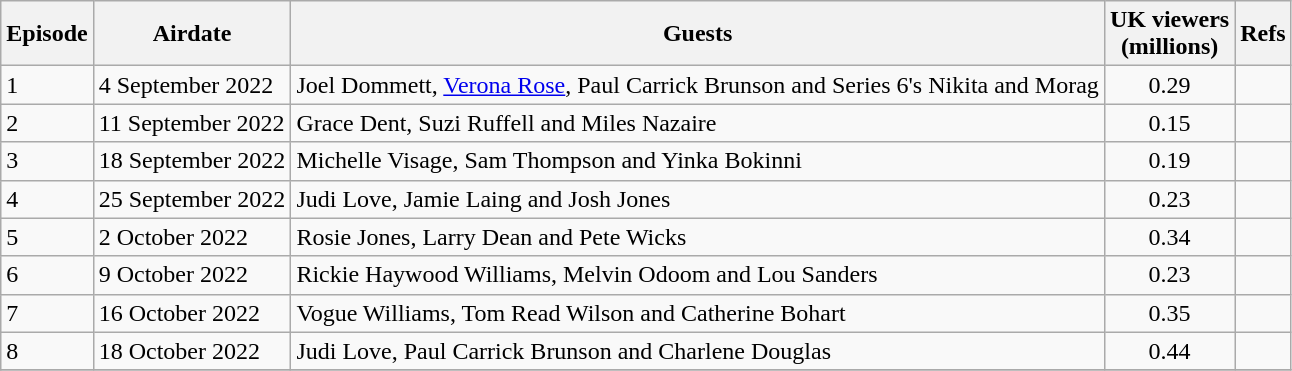<table class="wikitable sortable">
<tr>
<th>Episode</th>
<th>Airdate</th>
<th>Guests</th>
<th>UK viewers<br>(millions)</th>
<th>Refs</th>
</tr>
<tr>
<td>1</td>
<td>4 September 2022</td>
<td>Joel Dommett, <a href='#'>Verona Rose</a>, Paul Carrick Brunson and Series 6's Nikita and Morag</td>
<td style="text-align:center;">0.29</td>
<td style="text-align:center;"></td>
</tr>
<tr>
<td>2</td>
<td>11 September 2022</td>
<td>Grace Dent, Suzi Ruffell and Miles Nazaire</td>
<td style="text-align:center;">0.15</td>
<td style="text-align:center;"></td>
</tr>
<tr>
<td>3</td>
<td>18 September 2022</td>
<td>Michelle Visage, Sam Thompson and Yinka Bokinni</td>
<td style="text-align:center;">0.19</td>
<td style="text-align:center;"></td>
</tr>
<tr>
<td>4</td>
<td>25 September 2022</td>
<td>Judi Love, Jamie Laing and Josh Jones</td>
<td style="text-align:center;">0.23</td>
<td style="text-align:center;"></td>
</tr>
<tr>
<td>5</td>
<td>2 October 2022</td>
<td>Rosie Jones, Larry Dean and Pete Wicks</td>
<td style="text-align:center;">0.34</td>
<td style="text-align:center;"></td>
</tr>
<tr>
<td>6</td>
<td>9 October 2022</td>
<td>Rickie Haywood Williams, Melvin Odoom and Lou Sanders</td>
<td style="text-align:center;">0.23</td>
<td style="text-align:center;"></td>
</tr>
<tr>
<td>7</td>
<td>16 October 2022</td>
<td>Vogue Williams, Tom Read Wilson and Catherine Bohart</td>
<td style="text-align:center;">0.35</td>
<td style="text-align:center;"></td>
</tr>
<tr>
<td>8</td>
<td>18 October 2022</td>
<td>Judi Love, Paul Carrick Brunson and Charlene Douglas</td>
<td style="text-align:center;">0.44</td>
<td style="text-align:center;"></td>
</tr>
<tr>
</tr>
</table>
